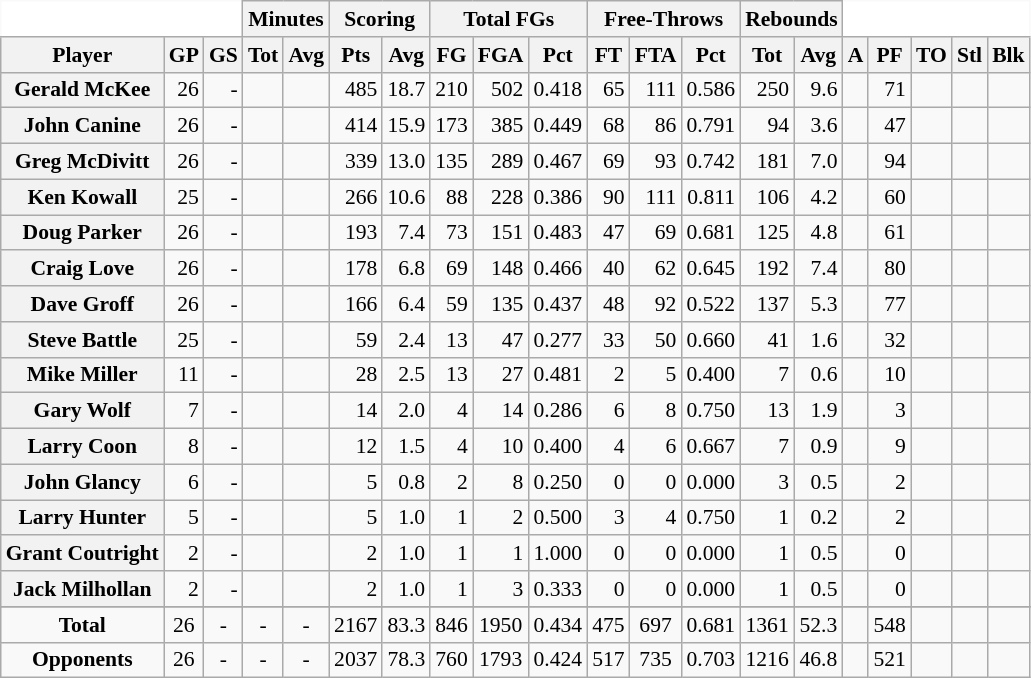<table class="wikitable sortable" border="1" style="font-size:90%;">
<tr>
<th colspan="3" style="border-top-style:hidden; border-left-style:hidden; background: white;"></th>
<th colspan="2" style=>Minutes</th>
<th colspan="2" style=>Scoring</th>
<th colspan="3" style=>Total FGs</th>
<th colspan="3" style=>Free-Throws</th>
<th colspan="2" style=>Rebounds</th>
<th colspan="5" style="border-top-style:hidden; border-right-style:hidden; background: white;"></th>
</tr>
<tr>
<th scope="col" style=>Player</th>
<th scope="col" style=>GP</th>
<th scope="col" style=>GS</th>
<th scope="col" style=>Tot</th>
<th scope="col" style=>Avg</th>
<th scope="col" style=>Pts</th>
<th scope="col" style=>Avg</th>
<th scope="col" style=>FG</th>
<th scope="col" style=>FGA</th>
<th scope="col" style=>Pct</th>
<th scope="col" style=>FT</th>
<th scope="col" style=>FTA</th>
<th scope="col" style=>Pct</th>
<th scope="col" style=>Tot</th>
<th scope="col" style=>Avg</th>
<th scope="col" style=>A</th>
<th scope="col" style=>PF</th>
<th scope="col" style=>TO</th>
<th scope="col" style=>Stl</th>
<th scope="col" style=>Blk</th>
</tr>
<tr>
<th>Gerald McKee</th>
<td align="right">26</td>
<td align="right">-</td>
<td align="right"></td>
<td align="right"></td>
<td align="right">485</td>
<td align="right">18.7</td>
<td align="right">210</td>
<td align="right">502</td>
<td align="right">0.418</td>
<td align="right">65</td>
<td align="right">111</td>
<td align="right">0.586</td>
<td align="right">250</td>
<td align="right">9.6</td>
<td align="right"></td>
<td align="right">71</td>
<td align="right"></td>
<td align="right"></td>
<td align="right"></td>
</tr>
<tr>
<th>John Canine</th>
<td align="right">26</td>
<td align="right">-</td>
<td align="right"></td>
<td align="right"></td>
<td align="right">414</td>
<td align="right">15.9</td>
<td align="right">173</td>
<td align="right">385</td>
<td align="right">0.449</td>
<td align="right">68</td>
<td align="right">86</td>
<td align="right">0.791</td>
<td align="right">94</td>
<td align="right">3.6</td>
<td align="right"></td>
<td align="right">47</td>
<td align="right"></td>
<td align="right"></td>
<td align="right"></td>
</tr>
<tr>
<th>Greg McDivitt</th>
<td align="right">26</td>
<td align="right">-</td>
<td align="right"></td>
<td align="right"></td>
<td align="right">339</td>
<td align="right">13.0</td>
<td align="right">135</td>
<td align="right">289</td>
<td align="right">0.467</td>
<td align="right">69</td>
<td align="right">93</td>
<td align="right">0.742</td>
<td align="right">181</td>
<td align="right">7.0</td>
<td align="right"></td>
<td align="right">94</td>
<td align="right"></td>
<td align="right"></td>
<td align="right"></td>
</tr>
<tr>
<th>Ken Kowall</th>
<td align="right">25</td>
<td align="right">-</td>
<td align="right"></td>
<td align="right"></td>
<td align="right">266</td>
<td align="right">10.6</td>
<td align="right">88</td>
<td align="right">228</td>
<td align="right">0.386</td>
<td align="right">90</td>
<td align="right">111</td>
<td align="right">0.811</td>
<td align="right">106</td>
<td align="right">4.2</td>
<td align="right"></td>
<td align="right">60</td>
<td align="right"></td>
<td align="right"></td>
<td align="right"></td>
</tr>
<tr>
<th>Doug Parker</th>
<td align="right">26</td>
<td align="right">-</td>
<td align="right"></td>
<td align="right"></td>
<td align="right">193</td>
<td align="right">7.4</td>
<td align="right">73</td>
<td align="right">151</td>
<td align="right">0.483</td>
<td align="right">47</td>
<td align="right">69</td>
<td align="right">0.681</td>
<td align="right">125</td>
<td align="right">4.8</td>
<td align="right"></td>
<td align="right">61</td>
<td align="right"></td>
<td align="right"></td>
<td align="right"></td>
</tr>
<tr>
<th>Craig Love</th>
<td align="right">26</td>
<td align="right">-</td>
<td align="right"></td>
<td align="right"></td>
<td align="right">178</td>
<td align="right">6.8</td>
<td align="right">69</td>
<td align="right">148</td>
<td align="right">0.466</td>
<td align="right">40</td>
<td align="right">62</td>
<td align="right">0.645</td>
<td align="right">192</td>
<td align="right">7.4</td>
<td align="right"></td>
<td align="right">80</td>
<td align="right"></td>
<td align="right"></td>
<td align="right"></td>
</tr>
<tr>
<th>Dave Groff</th>
<td align="right">26</td>
<td align="right">-</td>
<td align="right"></td>
<td align="right"></td>
<td align="right">166</td>
<td align="right">6.4</td>
<td align="right">59</td>
<td align="right">135</td>
<td align="right">0.437</td>
<td align="right">48</td>
<td align="right">92</td>
<td align="right">0.522</td>
<td align="right">137</td>
<td align="right">5.3</td>
<td align="right"></td>
<td align="right">77</td>
<td align="right"></td>
<td align="right"></td>
<td align="right"></td>
</tr>
<tr>
<th>Steve Battle</th>
<td align="right">25</td>
<td align="right">-</td>
<td align="right"></td>
<td align="right"></td>
<td align="right">59</td>
<td align="right">2.4</td>
<td align="right">13</td>
<td align="right">47</td>
<td align="right">0.277</td>
<td align="right">33</td>
<td align="right">50</td>
<td align="right">0.660</td>
<td align="right">41</td>
<td align="right">1.6</td>
<td align="right"></td>
<td align="right">32</td>
<td align="right"></td>
<td align="right"></td>
<td align="right"></td>
</tr>
<tr>
<th>Mike Miller</th>
<td align="right">11</td>
<td align="right">-</td>
<td align="right"></td>
<td align="right"></td>
<td align="right">28</td>
<td align="right">2.5</td>
<td align="right">13</td>
<td align="right">27</td>
<td align="right">0.481</td>
<td align="right">2</td>
<td align="right">5</td>
<td align="right">0.400</td>
<td align="right">7</td>
<td align="right">0.6</td>
<td align="right"></td>
<td align="right">10</td>
<td align="right"></td>
<td align="right"></td>
<td align="right"></td>
</tr>
<tr>
<th>Gary Wolf</th>
<td align="right">7</td>
<td align="right">-</td>
<td align="right"></td>
<td align="right"></td>
<td align="right">14</td>
<td align="right">2.0</td>
<td align="right">4</td>
<td align="right">14</td>
<td align="right">0.286</td>
<td align="right">6</td>
<td align="right">8</td>
<td align="right">0.750</td>
<td align="right">13</td>
<td align="right">1.9</td>
<td align="right"></td>
<td align="right">3</td>
<td align="right"></td>
<td align="right"></td>
<td align="right"></td>
</tr>
<tr>
<th>Larry Coon</th>
<td align="right">8</td>
<td align="right">-</td>
<td align="right"></td>
<td align="right"></td>
<td align="right">12</td>
<td align="right">1.5</td>
<td align="right">4</td>
<td align="right">10</td>
<td align="right">0.400</td>
<td align="right">4</td>
<td align="right">6</td>
<td align="right">0.667</td>
<td align="right">7</td>
<td align="right">0.9</td>
<td align="right"></td>
<td align="right">9</td>
<td align="right"></td>
<td align="right"></td>
<td align="right"></td>
</tr>
<tr>
<th>John Glancy</th>
<td align="right">6</td>
<td align="right">-</td>
<td align="right"></td>
<td align="right"></td>
<td align="right">5</td>
<td align="right">0.8</td>
<td align="right">2</td>
<td align="right">8</td>
<td align="right">0.250</td>
<td align="right">0</td>
<td align="right">0</td>
<td align="right">0.000</td>
<td align="right">3</td>
<td align="right">0.5</td>
<td align="right"></td>
<td align="right">2</td>
<td align="right"></td>
<td align="right"></td>
<td align="right"></td>
</tr>
<tr>
<th>Larry Hunter</th>
<td align="right">5</td>
<td align="right">-</td>
<td align="right"></td>
<td align="right"></td>
<td align="right">5</td>
<td align="right">1.0</td>
<td align="right">1</td>
<td align="right">2</td>
<td align="right">0.500</td>
<td align="right">3</td>
<td align="right">4</td>
<td align="right">0.750</td>
<td align="right">1</td>
<td align="right">0.2</td>
<td align="right"></td>
<td align="right">2</td>
<td align="right"></td>
<td align="right"></td>
<td align="right"></td>
</tr>
<tr>
<th>Grant Coutright</th>
<td align="right">2</td>
<td align="right">-</td>
<td align="right"></td>
<td align="right"></td>
<td align="right">2</td>
<td align="right">1.0</td>
<td align="right">1</td>
<td align="right">1</td>
<td align="right">1.000</td>
<td align="right">0</td>
<td align="right">0</td>
<td align="right">0.000</td>
<td align="right">1</td>
<td align="right">0.5</td>
<td align="right"></td>
<td align="right">0</td>
<td align="right"></td>
<td align="right"></td>
<td align="right"></td>
</tr>
<tr>
<th>Jack Milhollan</th>
<td align="right">2</td>
<td align="right">-</td>
<td align="right"></td>
<td align="right"></td>
<td align="right">2</td>
<td align="right">1.0</td>
<td align="right">1</td>
<td align="right">3</td>
<td align="right">0.333</td>
<td align="right">0</td>
<td align="right">0</td>
<td align="right">0.000</td>
<td align="right">1</td>
<td align="right">0.5</td>
<td align="right"></td>
<td align="right">0</td>
<td align="right"></td>
<td align="right"></td>
<td align="right"></td>
</tr>
<tr>
</tr>
<tr class="sortbottom">
<td align="center" style=><strong>Total</strong></td>
<td align="center" style=>26</td>
<td align="center" style=>-</td>
<td align="center" style=>-</td>
<td align="center" style=>-</td>
<td align="center" style=>2167</td>
<td align="center" style=>83.3</td>
<td align="center" style=>846</td>
<td align="center" style=>1950</td>
<td align="center" style=>0.434</td>
<td align="center" style=>475</td>
<td align="center" style=>697</td>
<td align="center" style=>0.681</td>
<td align="center" style=>1361</td>
<td align="center" style=>52.3</td>
<td align="center" style=></td>
<td align="center" style=>548</td>
<td align="center" style=></td>
<td align="center" style=></td>
<td align="center" style=></td>
</tr>
<tr class="sortbottom">
<td align="center"><strong>Opponents</strong></td>
<td align="center">26</td>
<td align="center">-</td>
<td align="center">-</td>
<td align="center">-</td>
<td align="center">2037</td>
<td align="center">78.3</td>
<td align="center">760</td>
<td align="center">1793</td>
<td align="center">0.424</td>
<td align="center">517</td>
<td align="center">735</td>
<td align="center">0.703</td>
<td align="center">1216</td>
<td align="center">46.8</td>
<td align="center"></td>
<td align="center">521</td>
<td align="center"></td>
<td align="center"></td>
<td align="center"></td>
</tr>
</table>
